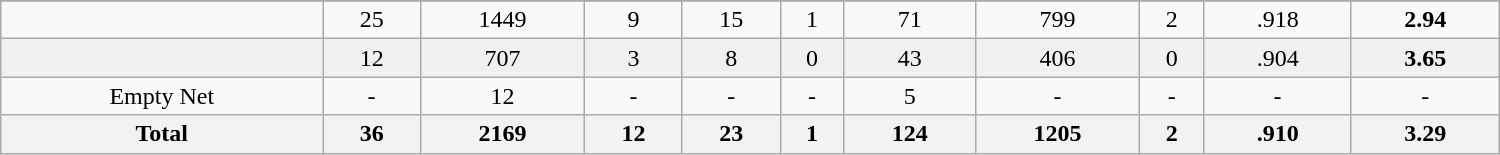<table class="wikitable sortable" width ="1000">
<tr align="center">
</tr>
<tr align="center" bgcolor="">
<td></td>
<td>25</td>
<td>1449</td>
<td>9</td>
<td>15</td>
<td>1</td>
<td>71</td>
<td>799</td>
<td>2</td>
<td>.918</td>
<td><strong>2.94</strong></td>
</tr>
<tr align="center" bgcolor="f0f0f0">
<td></td>
<td>12</td>
<td>707</td>
<td>3</td>
<td>8</td>
<td>0</td>
<td>43</td>
<td>406</td>
<td>0</td>
<td>.904</td>
<td><strong>3.65</strong></td>
</tr>
<tr align="center" bgcolor="">
<td>Empty Net</td>
<td>-</td>
<td>12</td>
<td>-</td>
<td>-</td>
<td>-</td>
<td>5</td>
<td>-</td>
<td>-</td>
<td>-</td>
<td>-</td>
</tr>
<tr>
<th>Total</th>
<th>36</th>
<th>2169</th>
<th>12</th>
<th>23</th>
<th>1</th>
<th>124</th>
<th>1205</th>
<th>2</th>
<th>.910</th>
<th>3.29</th>
</tr>
</table>
